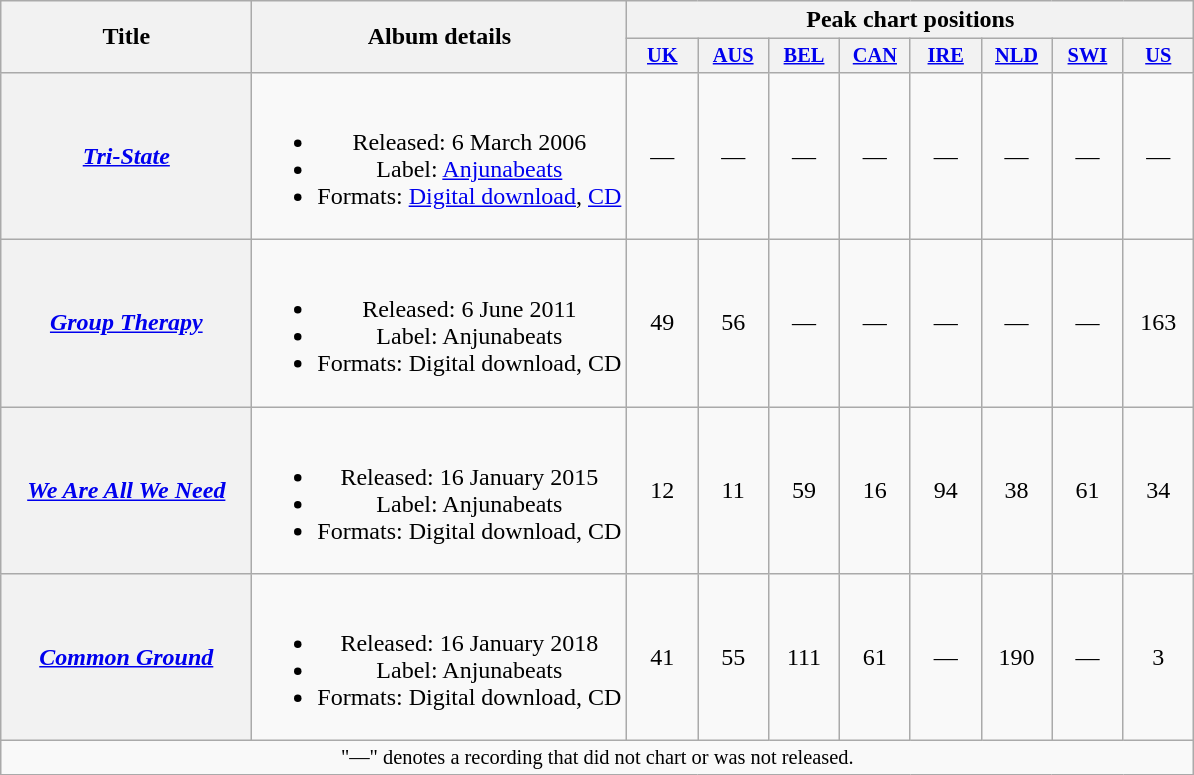<table class="wikitable plainrowheaders" style="text-align:center;">
<tr>
<th rowspan="2" style="width:10em;">Title</th>
<th rowspan="2">Album details</th>
<th colspan="8">Peak chart positions</th>
</tr>
<tr>
<th scope="col" style="width:3em;font-size:85%;"><a href='#'>UK</a><br></th>
<th scope="col" style="width:3em;font-size:85%;"><a href='#'>AUS</a><br></th>
<th scope="col" style="width:3em;font-size:85%;"><a href='#'>BEL</a><br></th>
<th scope="col" style="width:3em;font-size:85%;"><a href='#'>CAN</a><br></th>
<th scope="col" style="width:3em;font-size:85%;"><a href='#'>IRE</a></th>
<th scope="col" style="width:3em;font-size:85%;"><a href='#'>NLD</a></th>
<th scope="col" style="width:3em;font-size:85%;"><a href='#'>SWI</a></th>
<th scope="col" style="width:3em;font-size:85%;"><a href='#'>US</a><br></th>
</tr>
<tr>
<th scope="row"><em><a href='#'>Tri-State</a></em></th>
<td><br><ul><li>Released: 6 March 2006</li><li>Label: <a href='#'>Anjunabeats</a></li><li>Formats: <a href='#'>Digital download</a>, <a href='#'>CD</a></li></ul></td>
<td style="text-align:center;">—</td>
<td style="text-align:center;">—</td>
<td style="text-align:center;">—</td>
<td style="text-align:center;">—</td>
<td style="text-align:center;">—</td>
<td style="text-align:center;">—</td>
<td style="text-align:center;">—</td>
<td style="text-align:center;">—</td>
</tr>
<tr>
<th scope="row"><em><a href='#'>Group Therapy</a></em></th>
<td><br><ul><li>Released: 6 June 2011</li><li>Label: Anjunabeats</li><li>Formats: Digital download, CD</li></ul></td>
<td style="text-align:center;">49</td>
<td style="text-align:center;">56</td>
<td style="text-align:center;">—</td>
<td style="text-align:center;">—</td>
<td style="text-align:center;">—</td>
<td style="text-align:center;">—</td>
<td style="text-align:center;">—</td>
<td style="text-align:center;">163</td>
</tr>
<tr>
<th scope="row"><em><a href='#'>We Are All We Need</a></em></th>
<td><br><ul><li>Released: 16 January 2015</li><li>Label: Anjunabeats</li><li>Formats: Digital download, CD</li></ul></td>
<td style="text-align:center;">12</td>
<td style="text-align:center;">11</td>
<td style="text-align:center;">59</td>
<td style="text-align:center;">16</td>
<td style="text-align:center;">94</td>
<td style="text-align:center;">38</td>
<td style="text-align:center;">61</td>
<td style="text-align:center;">34</td>
</tr>
<tr>
<th scope="row"><em><a href='#'>Common Ground</a></em></th>
<td><br><ul><li>Released: 16 January 2018</li><li>Label: Anjunabeats</li><li>Formats: Digital download, CD</li></ul></td>
<td style="text-align:center;">41</td>
<td style="text-align:center;">55</td>
<td style="text-align:center;">111</td>
<td style="text-align:center;">61</td>
<td style="text-align:center;">—</td>
<td style="text-align:center;">190</td>
<td style="text-align:center;">—</td>
<td style="text-align:center;">3</td>
</tr>
<tr>
<td colspan="10" style="font-size:85%">"—" denotes a recording that did not chart or was not released.</td>
</tr>
</table>
